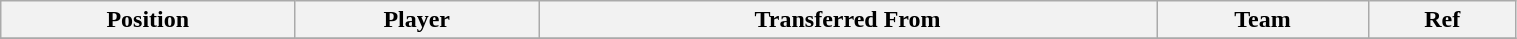<table class="wikitable sortable" style="width:80%; text-align:center; font-size:100%; text-align:left;">
<tr>
<th><strong>Position</strong></th>
<th><strong>Player</strong></th>
<th><strong>Transferred From</strong></th>
<th><strong>Team</strong></th>
<th><strong>Ref</strong></th>
</tr>
<tr>
</tr>
</table>
